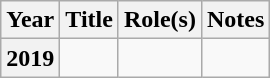<table class="wikitable plainrowheaders sortable">
<tr>
<th scope="col">Year</th>
<th scope="col">Title</th>
<th scope="col">Role(s)</th>
<th scope="col" class="unsortable">Notes</th>
</tr>
<tr>
<th scope="row">2019</th>
<td><em></em></td>
<td></td>
<td></td>
</tr>
</table>
